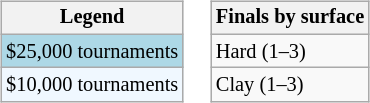<table>
<tr valign=top>
<td><br><table class=wikitable style="font-size:85%">
<tr>
<th>Legend</th>
</tr>
<tr style="background:lightblue;">
<td>$25,000 tournaments</td>
</tr>
<tr style="background:#f0f8ff;">
<td>$10,000 tournaments</td>
</tr>
</table>
</td>
<td><br><table class=wikitable style="font-size:85%">
<tr>
<th>Finals by surface</th>
</tr>
<tr>
<td>Hard (1–3)</td>
</tr>
<tr>
<td>Clay (1–3)</td>
</tr>
</table>
</td>
</tr>
</table>
